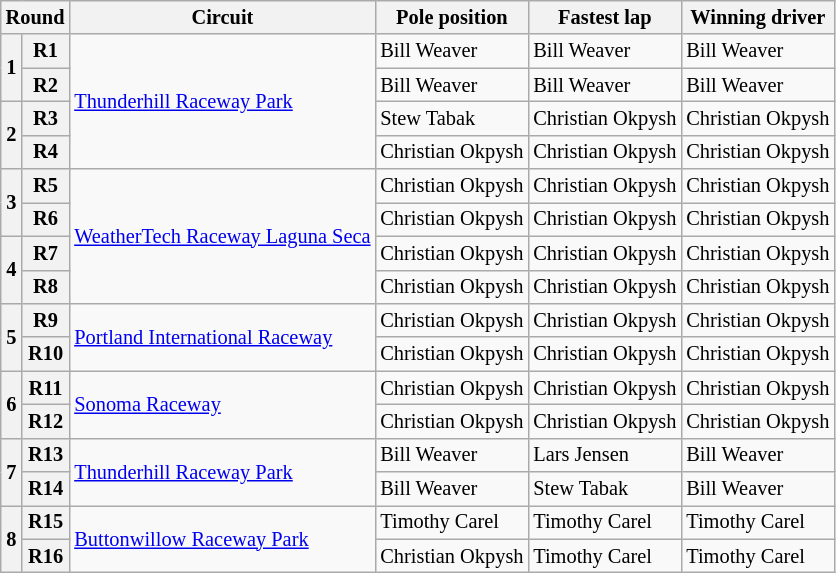<table class="wikitable" style="font-size: 85%;">
<tr>
<th colspan="2">Round</th>
<th>Circuit</th>
<th>Pole position</th>
<th>Fastest lap</th>
<th>Winning driver</th>
</tr>
<tr>
<th rowspan="2">1</th>
<th>R1</th>
<td rowspan="4"> <a href='#'>Thunderhill Raceway Park</a></td>
<td> Bill Weaver</td>
<td> Bill Weaver</td>
<td> Bill Weaver</td>
</tr>
<tr>
<th>R2</th>
<td> Bill Weaver</td>
<td> Bill Weaver</td>
<td> Bill Weaver</td>
</tr>
<tr>
<th rowspan="2">2</th>
<th>R3</th>
<td> Stew Tabak</td>
<td> Christian Okpysh</td>
<td> Christian Okpysh</td>
</tr>
<tr>
<th>R4</th>
<td> Christian Okpysh</td>
<td> Christian Okpysh</td>
<td> Christian Okpysh</td>
</tr>
<tr>
<th rowspan="2">3</th>
<th>R5</th>
<td rowspan="4"> <a href='#'>WeatherTech Raceway Laguna Seca</a></td>
<td> Christian Okpysh</td>
<td> Christian Okpysh</td>
<td> Christian Okpysh</td>
</tr>
<tr>
<th>R6</th>
<td> Christian Okpysh</td>
<td> Christian Okpysh</td>
<td> Christian Okpysh</td>
</tr>
<tr>
<th rowspan="2">4</th>
<th>R7</th>
<td> Christian Okpysh</td>
<td> Christian Okpysh</td>
<td> Christian Okpysh</td>
</tr>
<tr>
<th>R8</th>
<td> Christian Okpysh</td>
<td> Christian Okpysh</td>
<td> Christian Okpysh</td>
</tr>
<tr>
<th rowspan="2">5</th>
<th>R9</th>
<td rowspan="2"> <a href='#'>Portland International Raceway</a></td>
<td> Christian Okpysh</td>
<td> Christian Okpysh</td>
<td> Christian Okpysh</td>
</tr>
<tr>
<th>R10</th>
<td> Christian Okpysh</td>
<td> Christian Okpysh</td>
<td> Christian Okpysh</td>
</tr>
<tr>
<th rowspan="2">6</th>
<th>R11</th>
<td rowspan="2"> <a href='#'>Sonoma Raceway</a></td>
<td> Christian Okpysh</td>
<td> Christian Okpysh</td>
<td> Christian Okpysh</td>
</tr>
<tr>
<th>R12</th>
<td> Christian Okpysh</td>
<td> Christian Okpysh</td>
<td> Christian Okpysh</td>
</tr>
<tr>
<th rowspan="2">7</th>
<th>R13</th>
<td rowspan="2"> <a href='#'>Thunderhill Raceway Park</a></td>
<td> Bill Weaver</td>
<td> Lars Jensen</td>
<td> Bill Weaver</td>
</tr>
<tr>
<th>R14</th>
<td> Bill Weaver</td>
<td> Stew Tabak</td>
<td> Bill Weaver</td>
</tr>
<tr>
<th rowspan="2">8</th>
<th>R15</th>
<td rowspan="2"> <a href='#'>Buttonwillow Raceway Park</a></td>
<td> Timothy Carel</td>
<td> Timothy Carel</td>
<td> Timothy Carel</td>
</tr>
<tr>
<th>R16</th>
<td> Christian Okpysh</td>
<td> Timothy Carel</td>
<td> Timothy Carel</td>
</tr>
</table>
